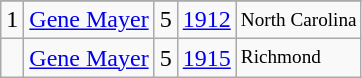<table class="wikitable">
<tr>
</tr>
<tr>
<td>1</td>
<td><a href='#'>Gene Mayer</a></td>
<td>5</td>
<td><a href='#'>1912</a></td>
<td style="font-size:80%;">North Carolina</td>
</tr>
<tr>
<td></td>
<td><a href='#'>Gene Mayer</a></td>
<td>5</td>
<td><a href='#'>1915</a></td>
<td style="font-size:80%;">Richmond</td>
</tr>
</table>
